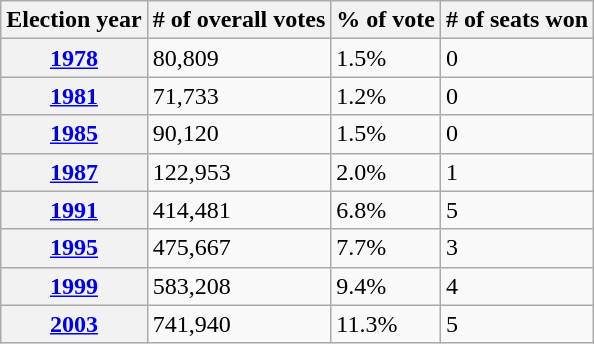<table class="wikitable">
<tr>
<th>Election year</th>
<th># of overall votes</th>
<th>% of vote</th>
<th># of seats won</th>
</tr>
<tr>
<th><a href='#'>1978</a></th>
<td>80,809</td>
<td>1.5%</td>
<td>0</td>
</tr>
<tr>
<th><a href='#'>1981</a></th>
<td>71,733</td>
<td>1.2%</td>
<td>0</td>
</tr>
<tr>
<th><a href='#'>1985</a></th>
<td>90,120</td>
<td>1.5%</td>
<td>0</td>
</tr>
<tr>
<th><a href='#'>1987</a></th>
<td>122,953</td>
<td>2.0%</td>
<td>1</td>
</tr>
<tr>
<th><a href='#'>1991</a></th>
<td>414,481</td>
<td>6.8%</td>
<td>5</td>
</tr>
<tr>
<th><a href='#'>1995</a></th>
<td>475,667</td>
<td>7.7%</td>
<td>3</td>
</tr>
<tr>
<th><a href='#'>1999</a></th>
<td>583,208</td>
<td>9.4%</td>
<td>4</td>
</tr>
<tr>
<th><a href='#'>2003</a></th>
<td>741,940</td>
<td>11.3%</td>
<td>5</td>
</tr>
</table>
